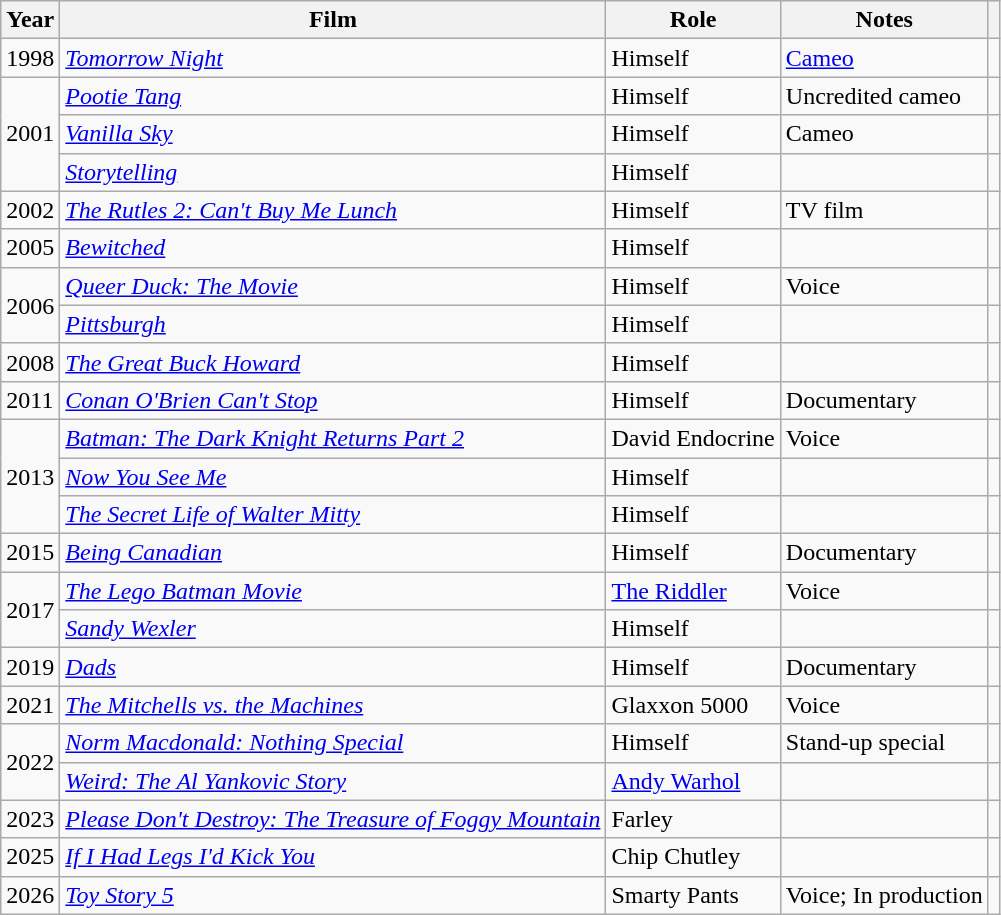<table class="wikitable sortable">
<tr>
<th>Year</th>
<th>Film</th>
<th>Role</th>
<th>Notes</th>
<th scope="col" class="unsortable"></th>
</tr>
<tr>
<td>1998</td>
<td><em><a href='#'>Tomorrow Night</a></em></td>
<td>Himself</td>
<td><a href='#'>Cameo</a></td>
<td style="text-align:center;"></td>
</tr>
<tr>
<td rowspan="3">2001</td>
<td><em><a href='#'>Pootie Tang</a></em></td>
<td>Himself</td>
<td>Uncredited cameo</td>
<td style="text-align:center;"></td>
</tr>
<tr>
<td><em><a href='#'>Vanilla Sky</a></em></td>
<td>Himself</td>
<td>Cameo</td>
<td style="text-align:center;"></td>
</tr>
<tr>
<td><em><a href='#'>Storytelling</a></em></td>
<td>Himself</td>
<td></td>
<td style="text-align:center;"></td>
</tr>
<tr>
<td>2002</td>
<td><em><a href='#'>The Rutles 2: Can't Buy Me Lunch</a></em></td>
<td>Himself</td>
<td>TV film</td>
<td style="text-align:center;"></td>
</tr>
<tr>
<td>2005</td>
<td><em><a href='#'>Bewitched</a></em></td>
<td>Himself</td>
<td></td>
<td style="text-align:center;"></td>
</tr>
<tr>
<td rowspan="2">2006</td>
<td><em><a href='#'>Queer Duck: The Movie</a></em></td>
<td>Himself</td>
<td>Voice</td>
<td style="text-align:center;"></td>
</tr>
<tr>
<td><em><a href='#'>Pittsburgh</a></em></td>
<td>Himself</td>
<td></td>
<td style="text-align:center;"></td>
</tr>
<tr>
<td>2008</td>
<td><em><a href='#'>The Great Buck Howard</a></em></td>
<td>Himself</td>
<td></td>
<td style="text-align:center;"></td>
</tr>
<tr>
<td>2011</td>
<td><em><a href='#'>Conan O'Brien Can't Stop</a></em></td>
<td>Himself</td>
<td>Documentary</td>
<td style="text-align:center;"></td>
</tr>
<tr>
<td rowspan="3">2013</td>
<td><em><a href='#'>Batman: The Dark Knight Returns Part 2</a></em></td>
<td>David Endocrine</td>
<td>Voice</td>
<td style="text-align:center;"></td>
</tr>
<tr>
<td><em><a href='#'>Now You See Me</a></em></td>
<td>Himself</td>
<td></td>
<td style="text-align:center;"></td>
</tr>
<tr>
<td><em><a href='#'>The Secret Life of Walter Mitty</a></em></td>
<td>Himself</td>
<td></td>
<td style="text-align:center;"></td>
</tr>
<tr>
<td>2015</td>
<td><em><a href='#'>Being Canadian</a></em></td>
<td>Himself</td>
<td>Documentary</td>
<td style="text-align:center;"></td>
</tr>
<tr>
<td rowspan="2">2017</td>
<td><em><a href='#'>The Lego Batman Movie</a></em></td>
<td><a href='#'>The Riddler</a></td>
<td>Voice</td>
<td style="text-align:center;"></td>
</tr>
<tr>
<td><em><a href='#'>Sandy Wexler</a></em></td>
<td>Himself</td>
<td></td>
<td style="text-align:center;"></td>
</tr>
<tr>
<td>2019</td>
<td><em><a href='#'>Dads</a></em></td>
<td>Himself</td>
<td>Documentary</td>
<td style="text-align:center;"></td>
</tr>
<tr>
<td>2021</td>
<td><em><a href='#'>The Mitchells vs. the Machines</a></em></td>
<td>Glaxxon 5000</td>
<td>Voice</td>
<td style="text-align:center;"></td>
</tr>
<tr>
<td rowspan="2">2022</td>
<td><em><a href='#'>Norm Macdonald: Nothing Special</a></em></td>
<td>Himself</td>
<td>Stand-up special</td>
<td style="text-align:center;"></td>
</tr>
<tr>
<td><em><a href='#'>Weird: The Al Yankovic Story</a></em></td>
<td><a href='#'>Andy Warhol</a></td>
<td></td>
<td style="text-align:center;"></td>
</tr>
<tr>
<td>2023</td>
<td><em><a href='#'>Please Don't Destroy: The Treasure of Foggy Mountain</a></em></td>
<td>Farley</td>
<td></td>
<td style="text-align:center;"></td>
</tr>
<tr>
<td>2025</td>
<td><em><a href='#'>If I Had Legs I'd Kick You</a></em></td>
<td>Chip Chutley</td>
<td></td>
<td style="text-align:center;"></td>
</tr>
<tr>
<td>2026</td>
<td><em><a href='#'>Toy Story 5</a></em></td>
<td>Smarty Pants</td>
<td>Voice; In production</td>
<td style="text-align:center;"></td>
</tr>
</table>
